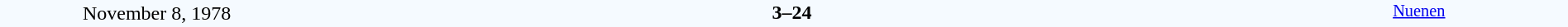<table style="width: 100%; background:#F5FAFF;" cellspacing="0">
<tr>
<td align=center rowspan=3 width=20%>November 8, 1978<br></td>
</tr>
<tr>
<td width=24% align=right></td>
<td align=center width=13%><strong>3–24</strong></td>
<td width=24%></td>
<td style=font-size:85% rowspan=3 valign=top align=center><a href='#'>Nuenen</a></td>
</tr>
<tr style=font-size:85%>
<td align=right></td>
<td align=center></td>
<td></td>
</tr>
</table>
